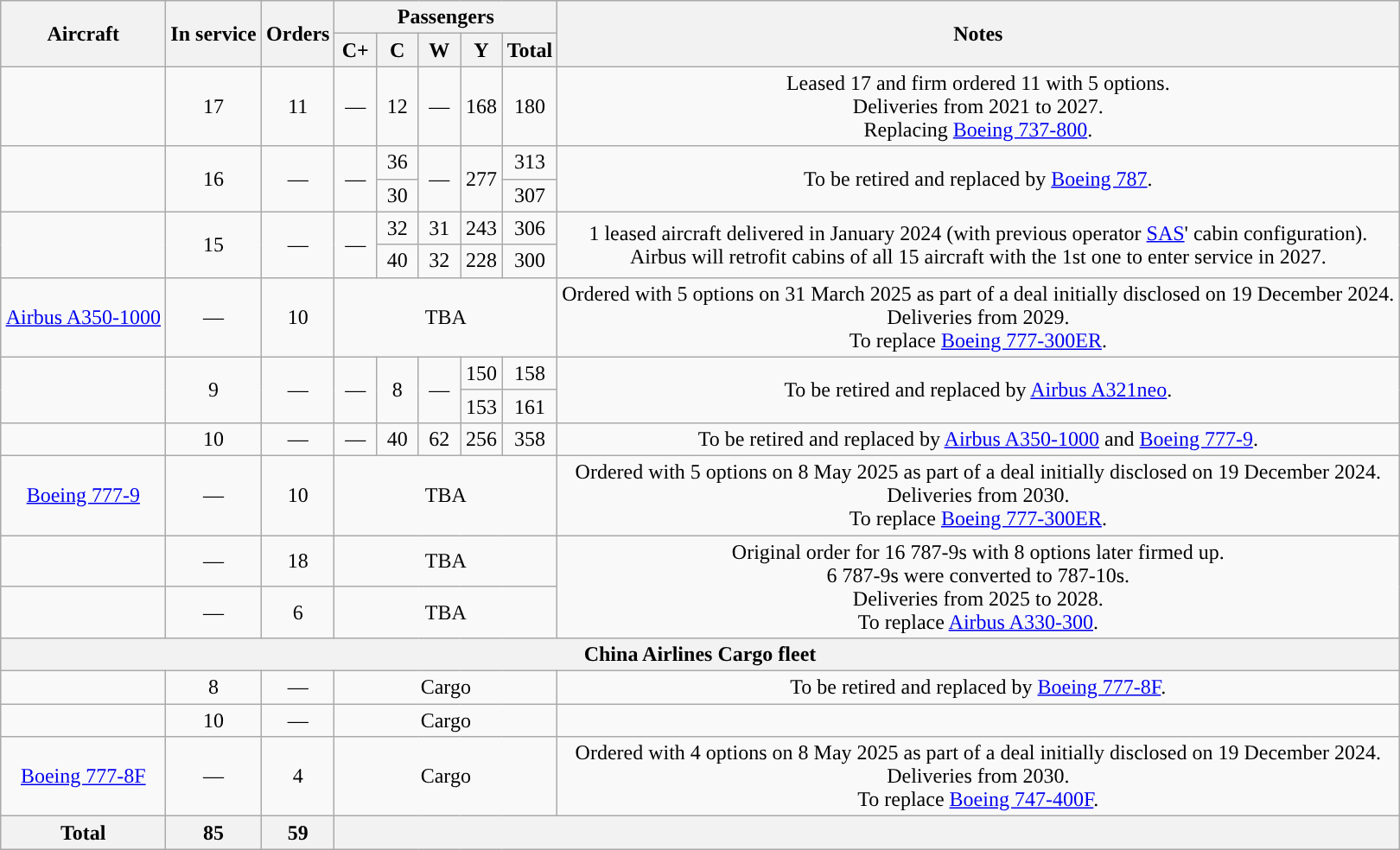<table class="wikitable" style="border-collapse:collapse;text-align:center; margin: 1em auto;">
<tr>
<th rowspan="2">Aircraft</th>
<th rowspan="2" style="width:50pt;">In service</th>
<th rowspan="2" style="width:25pt;">Orders</th>
<th colspan="5">Passengers</th>
<th rowspan="2">Notes</th>
</tr>
<tr>
<th style="width:25px;"><abbr> C+</abbr></th>
<th style="width:25px;"><abbr> C</abbr></th>
<th style="width:25px;"><abbr> W</abbr></th>
<th style="width:25px;"><abbr> Y</abbr></th>
<th style="width:30px;">Total</th>
</tr>
<tr>
<td></td>
<td>17</td>
<td>11</td>
<td>—</td>
<td>12</td>
<td>—</td>
<td>168</td>
<td>180</td>
<td>Leased 17 and firm ordered 11 with 5 options.<br>Deliveries from 2021 to 2027.<br>Replacing <a href='#'>Boeing 737-800</a>.</td>
</tr>
<tr>
<td rowspan="2"></td>
<td rowspan="2">16</td>
<td rowspan="2">—</td>
<td rowspan="2">—</td>
<td>36</td>
<td rowspan="2">—</td>
<td rowspan="2">277</td>
<td>313</td>
<td rowspan="2">To be retired and replaced by <a href='#'>Boeing 787</a>.</td>
</tr>
<tr>
<td>30</td>
<td>307</td>
</tr>
<tr>
<td rowspan="2"></td>
<td rowspan="2">15</td>
<td rowspan="2">—</td>
<td rowspan="2">—</td>
<td>32</td>
<td>31</td>
<td>243</td>
<td>306</td>
<td rowspan="2">1 leased aircraft delivered in January 2024 (with previous operator <a href='#'>SAS</a>' cabin configuration).<br>Airbus will retrofit cabins of all 15 aircraft with the 1st one to enter service in 2027.</td>
</tr>
<tr>
<td>40</td>
<td>32</td>
<td>228</td>
<td>300</td>
</tr>
<tr>
<td><a href='#'>Airbus A350-1000</a></td>
<td>—</td>
<td>10</td>
<td colspan="5"><abbr>TBA</abbr></td>
<td>Ordered with 5 options on 31 March 2025 as part of a deal initially disclosed on 19 December 2024.<br>Deliveries from 2029.<br>To replace <a href='#'>Boeing 777-300ER</a>.</td>
</tr>
<tr>
<td rowspan="2"></td>
<td rowspan="2">9</td>
<td rowspan="2">—</td>
<td rowspan="2">—</td>
<td rowspan="2">8</td>
<td rowspan="2">—</td>
<td>150</td>
<td>158</td>
<td rowspan="2">To be retired and replaced by <a href='#'>Airbus A321neo</a>.</td>
</tr>
<tr>
<td>153</td>
<td>161</td>
</tr>
<tr>
<td></td>
<td>10</td>
<td>—</td>
<td>—</td>
<td>40</td>
<td>62</td>
<td>256</td>
<td>358</td>
<td>To be retired and replaced by <a href='#'>Airbus A350-1000</a> and <a href='#'>Boeing 777-9</a>.</td>
</tr>
<tr>
<td><a href='#'>Boeing 777-9</a></td>
<td>—</td>
<td>10</td>
<td colspan="5"><abbr>TBA</abbr></td>
<td>Ordered with 5 options on 8 May 2025 as part of a deal initially disclosed on 19 December 2024.<br>Deliveries from 2030.<br>To replace <a href='#'>Boeing 777-300ER</a>.</td>
</tr>
<tr>
<td></td>
<td>—</td>
<td>18</td>
<td colspan="5"><abbr>TBA</abbr></td>
<td rowspan="2">Original order for 16 787-9s with 8 options later firmed up.<br>6 787-9s were converted to 787-10s.<br>Deliveries from 2025 to 2028.<br>To replace <a href='#'>Airbus A330-300</a>.</td>
</tr>
<tr>
<td></td>
<td>—</td>
<td>6</td>
<td colspan="5"><abbr>TBA</abbr></td>
</tr>
<tr>
<th colspan="9">China Airlines Cargo fleet</th>
</tr>
<tr>
<td></td>
<td>8</td>
<td>—</td>
<td colspan="5"><abbr>Cargo</abbr></td>
<td>To be retired and replaced by <a href='#'>Boeing 777-8F</a>.</td>
</tr>
<tr>
<td></td>
<td>10</td>
<td>—</td>
<td colspan="5"><abbr>Cargo</abbr></td>
<td></td>
</tr>
<tr>
<td><a href='#'>Boeing 777-8F</a></td>
<td>—</td>
<td>4</td>
<td colspan="5"><abbr>Cargo</abbr></td>
<td>Ordered with 4 options on 8 May 2025 as part of a deal initially disclosed on 19 December 2024.<br>Deliveries from 2030.<br>To replace <a href='#'>Boeing 747-400F</a>.</td>
</tr>
<tr>
<th>Total</th>
<th>85</th>
<th>59</th>
<th colspan="6"></th>
</tr>
</table>
